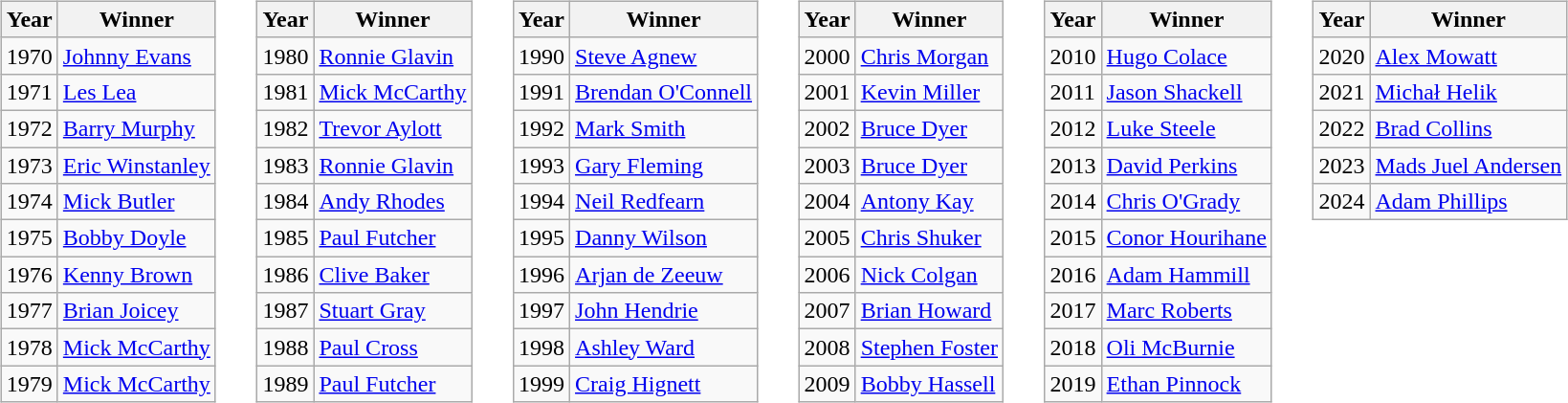<table>
<tr>
<td valign="top"><br><table class="wikitable">
<tr>
<th>Year</th>
<th>Winner</th>
</tr>
<tr>
<td>1970</td>
<td> <a href='#'>Johnny Evans</a></td>
</tr>
<tr>
<td>1971</td>
<td> <a href='#'>Les Lea</a></td>
</tr>
<tr>
<td>1972</td>
<td> <a href='#'>Barry Murphy</a></td>
</tr>
<tr>
<td>1973</td>
<td> <a href='#'>Eric Winstanley</a></td>
</tr>
<tr>
<td>1974</td>
<td> <a href='#'>Mick Butler</a></td>
</tr>
<tr>
<td>1975</td>
<td> <a href='#'>Bobby Doyle</a></td>
</tr>
<tr>
<td>1976</td>
<td> <a href='#'>Kenny Brown</a></td>
</tr>
<tr>
<td>1977</td>
<td> <a href='#'>Brian Joicey</a></td>
</tr>
<tr>
<td>1978</td>
<td> <a href='#'>Mick McCarthy</a></td>
</tr>
<tr>
<td>1979</td>
<td> <a href='#'>Mick McCarthy</a></td>
</tr>
</table>
</td>
<td width="1"> </td>
<td valign="top"><br><table class="wikitable">
<tr>
<th>Year</th>
<th>Winner</th>
</tr>
<tr>
<td>1980</td>
<td> <a href='#'>Ronnie Glavin</a></td>
</tr>
<tr>
<td>1981</td>
<td> <a href='#'>Mick McCarthy</a></td>
</tr>
<tr>
<td>1982</td>
<td> <a href='#'>Trevor Aylott</a></td>
</tr>
<tr>
<td>1983</td>
<td> <a href='#'>Ronnie Glavin</a></td>
</tr>
<tr>
<td>1984</td>
<td> <a href='#'>Andy Rhodes</a></td>
</tr>
<tr>
<td>1985</td>
<td> <a href='#'>Paul Futcher</a></td>
</tr>
<tr>
<td>1986</td>
<td> <a href='#'>Clive Baker</a></td>
</tr>
<tr>
<td>1987</td>
<td> <a href='#'>Stuart Gray</a></td>
</tr>
<tr>
<td>1988</td>
<td> <a href='#'>Paul Cross</a></td>
</tr>
<tr>
<td>1989</td>
<td> <a href='#'>Paul Futcher</a></td>
</tr>
</table>
</td>
<td width="1"> </td>
<td valign="top"><br><table class="wikitable">
<tr>
<th>Year</th>
<th>Winner</th>
</tr>
<tr>
<td>1990</td>
<td> <a href='#'>Steve Agnew</a></td>
</tr>
<tr>
<td>1991</td>
<td> <a href='#'>Brendan O'Connell</a></td>
</tr>
<tr>
<td>1992</td>
<td> <a href='#'>Mark Smith</a></td>
</tr>
<tr>
<td>1993</td>
<td> <a href='#'>Gary Fleming</a></td>
</tr>
<tr>
<td>1994</td>
<td> <a href='#'>Neil Redfearn</a></td>
</tr>
<tr>
<td>1995</td>
<td> <a href='#'>Danny Wilson</a></td>
</tr>
<tr>
<td>1996</td>
<td> <a href='#'>Arjan de Zeeuw</a></td>
</tr>
<tr>
<td>1997</td>
<td> <a href='#'>John Hendrie</a></td>
</tr>
<tr>
<td>1998</td>
<td> <a href='#'>Ashley Ward</a></td>
</tr>
<tr>
<td>1999</td>
<td> <a href='#'>Craig Hignett</a></td>
</tr>
</table>
</td>
<td width="1"> </td>
<td valign="top"><br><table class="wikitable">
<tr>
<th>Year</th>
<th>Winner</th>
</tr>
<tr>
<td>2000</td>
<td> <a href='#'>Chris Morgan</a></td>
</tr>
<tr>
<td>2001</td>
<td> <a href='#'>Kevin Miller</a></td>
</tr>
<tr>
<td>2002</td>
<td> <a href='#'>Bruce Dyer</a></td>
</tr>
<tr>
<td>2003</td>
<td> <a href='#'>Bruce Dyer</a></td>
</tr>
<tr>
<td>2004</td>
<td> <a href='#'>Antony Kay</a></td>
</tr>
<tr>
<td>2005</td>
<td> <a href='#'>Chris Shuker</a></td>
</tr>
<tr>
<td>2006</td>
<td> <a href='#'>Nick Colgan</a></td>
</tr>
<tr>
<td>2007</td>
<td> <a href='#'>Brian Howard</a></td>
</tr>
<tr>
<td>2008</td>
<td> <a href='#'>Stephen Foster</a></td>
</tr>
<tr>
<td>2009</td>
<td> <a href='#'>Bobby Hassell</a></td>
</tr>
</table>
</td>
<td width="1"> </td>
<td valign="top"><br><table class="wikitable">
<tr>
<th>Year</th>
<th>Winner</th>
</tr>
<tr>
<td>2010</td>
<td> <a href='#'>Hugo Colace</a></td>
</tr>
<tr>
<td>2011</td>
<td> <a href='#'>Jason Shackell</a></td>
</tr>
<tr>
<td>2012</td>
<td> <a href='#'>Luke Steele</a></td>
</tr>
<tr>
<td>2013</td>
<td> <a href='#'>David Perkins</a></td>
</tr>
<tr>
<td>2014</td>
<td> <a href='#'>Chris O'Grady</a></td>
</tr>
<tr>
<td>2015</td>
<td> <a href='#'>Conor Hourihane</a></td>
</tr>
<tr>
<td>2016</td>
<td> <a href='#'>Adam Hammill</a></td>
</tr>
<tr>
<td>2017</td>
<td> <a href='#'>Marc Roberts</a></td>
</tr>
<tr>
<td>2018</td>
<td> <a href='#'>Oli McBurnie</a></td>
</tr>
<tr>
<td>2019</td>
<td> <a href='#'>Ethan Pinnock</a></td>
</tr>
</table>
</td>
<td width="1"> </td>
<td valign="top"><br><table class="wikitable">
<tr>
<th>Year</th>
<th>Winner</th>
</tr>
<tr>
<td>2020</td>
<td> <a href='#'>Alex Mowatt</a></td>
</tr>
<tr>
<td>2021</td>
<td> <a href='#'>Michał Helik</a></td>
</tr>
<tr>
<td>2022</td>
<td> <a href='#'>Brad Collins</a></td>
</tr>
<tr>
<td>2023</td>
<td> <a href='#'>Mads Juel Andersen</a></td>
</tr>
<tr>
<td>2024</td>
<td> <a href='#'>Adam Phillips</a></td>
</tr>
</table>
</td>
</tr>
</table>
